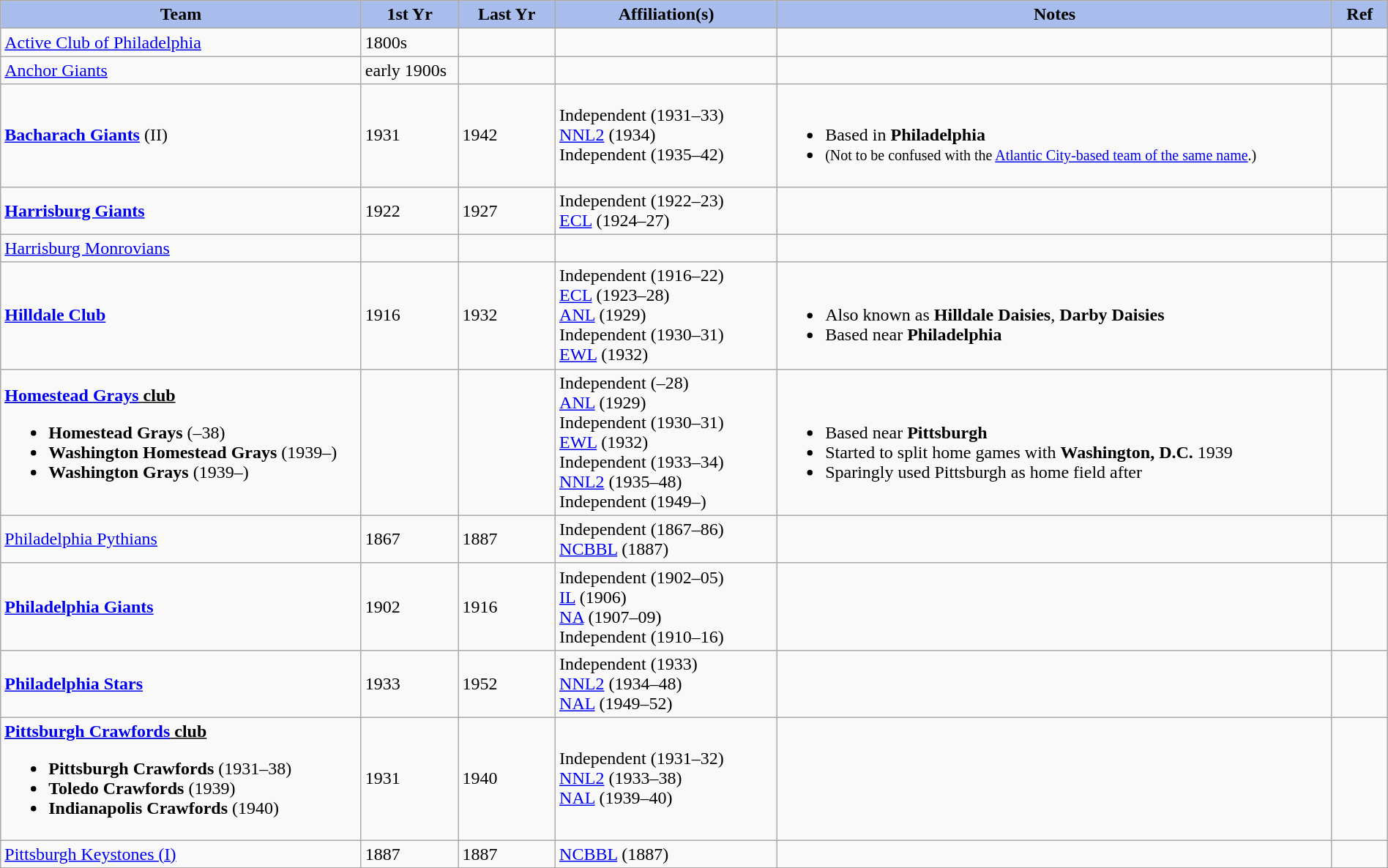<table class="wikitable" style="width: 100%">
<tr>
<th style="background:#a8bdec; width:26%;">Team</th>
<th style="width:7%; background:#a8bdec;">1st Yr</th>
<th style="width:7%; background:#a8bdec;">Last Yr</th>
<th style="width:16%; background:#a8bdec;">Affiliation(s)</th>
<th style="width:40%; background:#a8bdec;">Notes</th>
<th style="width:4%; background:#a8bdec;">Ref</th>
</tr>
<tr>
<td><a href='#'>Active Club of Philadelphia</a></td>
<td>1800s</td>
<td></td>
<td></td>
<td></td>
<td></td>
</tr>
<tr>
<td><a href='#'>Anchor Giants</a></td>
<td>early 1900s</td>
<td></td>
<td></td>
<td></td>
<td></td>
</tr>
<tr id="Philadelphia Bacharach Giants">
<td><strong><a href='#'>Bacharach Giants</a></strong> (II)</td>
<td>1931</td>
<td>1942</td>
<td>Independent (1931–33)<br><a href='#'>NNL2</a> (1934)<br>Independent (1935–42)</td>
<td><br><ul><li>Based in <strong>Philadelphia</strong></li><li><small>(Not to be confused with the <a href='#'>Atlantic City-based team of the same name</a>.)</small></li></ul></td>
<td></td>
</tr>
<tr>
<td><strong><a href='#'>Harrisburg Giants</a></strong></td>
<td>1922</td>
<td>1927</td>
<td>Independent (1922–23)<br><a href='#'>ECL</a> (1924–27)</td>
<td></td>
<td></td>
</tr>
<tr>
<td><a href='#'>Harrisburg Monrovians</a></td>
<td></td>
<td></td>
<td></td>
<td></td>
<td></td>
</tr>
<tr>
<td><strong><a href='#'>Hilldale Club</a></strong></td>
<td>1916</td>
<td>1932</td>
<td>Independent (1916–22)<br><a href='#'>ECL</a> (1923–28)<br><a href='#'>ANL</a> (1929)<br>Independent (1930–31)<br><a href='#'>EWL</a> (1932)</td>
<td><br><ul><li>Also known as <strong>Hilldale Daisies</strong>, <strong>Darby Daisies</strong></li><li>Based near <strong>Philadelphia</strong></li></ul></td>
<td></td>
</tr>
<tr id="Homestead Grays">
<td><u><strong><a href='#'>Homestead Grays</a> club</strong></u><br><ul><li><strong>Homestead Grays</strong> (–38)</li><li><strong>Washington Homestead Grays</strong> (1939–)</li><li><strong>Washington Grays</strong> (1939–)</li></ul></td>
<td></td>
<td></td>
<td>Independent (–28)<br><a href='#'>ANL</a> (1929)<br>Independent (1930–31)<br><a href='#'>EWL</a> (1932)<br>Independent (1933–34)<br><a href='#'>NNL2</a> (1935–48)<br>Independent (1949–)</td>
<td><br><ul><li>Based near <strong>Pittsburgh</strong></li><li>Started to split home games with <strong>Washington, D.C.</strong> 1939</li><li>Sparingly used Pittsburgh as home field after </li></ul></td>
<td></td>
</tr>
<tr>
<td><a href='#'>Philadelphia Pythians</a></td>
<td>1867</td>
<td>1887</td>
<td>Independent (1867–86)<br><a href='#'>NCBBL</a> (1887)</td>
<td></td>
<td></td>
</tr>
<tr>
<td><strong><a href='#'>Philadelphia Giants</a></strong></td>
<td>1902</td>
<td>1916</td>
<td>Independent (1902–05)<br><a href='#'>IL</a> (1906)<br><a href='#'>NA</a> (1907–09)<br>Independent (1910–16)</td>
<td></td>
<td></td>
</tr>
<tr>
<td><strong><a href='#'>Philadelphia Stars</a></strong></td>
<td>1933</td>
<td>1952</td>
<td>Independent (1933)<br><a href='#'>NNL2</a> (1934–48)<br><a href='#'>NAL</a> (1949–52)</td>
<td></td>
<td></td>
</tr>
<tr id="Pittsburgh Crawfords">
<td><u><strong><a href='#'>Pittsburgh Crawfords</a> club</strong></u><br><ul><li><strong>Pittsburgh Crawfords</strong> (1931–38)</li><li><strong>Toledo Crawfords</strong> (1939)</li><li><strong>Indianapolis Crawfords</strong> (1940)</li></ul></td>
<td>1931</td>
<td>1940</td>
<td>Independent (1931–32)<br><a href='#'>NNL2</a> (1933–38)<br><a href='#'>NAL</a> (1939–40)</td>
<td></td>
<td></td>
</tr>
<tr>
<td><a href='#'>Pittsburgh Keystones (I)</a></td>
<td>1887</td>
<td>1887</td>
<td><a href='#'>NCBBL</a> (1887)</td>
<td></td>
<td></td>
</tr>
</table>
